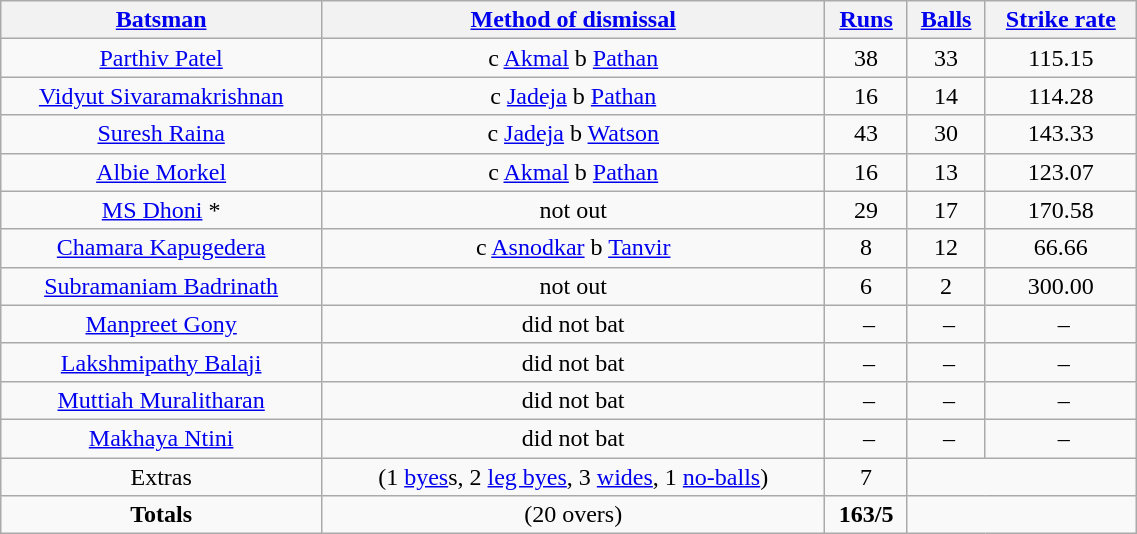<table border="1" cellpadding="1" cellspacing="0" style="border: gray solid 1px; border-collapse: collapse; text-align: center; width: 60%;" class=wikitable>
<tr>
<th><a href='#'>Batsman</a></th>
<th><a href='#'>Method of dismissal</a></th>
<th><a href='#'>Runs</a></th>
<th><a href='#'>Balls</a></th>
<th><a href='#'>Strike rate</a></th>
</tr>
<tr>
<td><a href='#'>Parthiv Patel</a> </td>
<td>c  <a href='#'>Akmal</a> b <a href='#'>Pathan</a></td>
<td>38</td>
<td>33</td>
<td>115.15</td>
</tr>
<tr>
<td><a href='#'>Vidyut Sivaramakrishnan</a></td>
<td>c <a href='#'>Jadeja</a> b <a href='#'>Pathan</a></td>
<td>16</td>
<td>14</td>
<td>114.28</td>
</tr>
<tr>
<td><a href='#'>Suresh Raina</a></td>
<td>c <a href='#'>Jadeja</a> b <a href='#'>Watson</a></td>
<td>43</td>
<td>30</td>
<td>143.33</td>
</tr>
<tr>
<td><a href='#'>Albie Morkel</a></td>
<td>c  <a href='#'>Akmal</a> b <a href='#'>Pathan</a></td>
<td>16</td>
<td>13</td>
<td>123.07</td>
</tr>
<tr>
<td><a href='#'>MS Dhoni</a> *</td>
<td>not out</td>
<td>29</td>
<td>17</td>
<td>170.58</td>
</tr>
<tr>
<td><a href='#'>Chamara Kapugedera</a></td>
<td>c <a href='#'>Asnodkar</a> b <a href='#'>Tanvir</a></td>
<td>8</td>
<td>12</td>
<td>66.66</td>
</tr>
<tr>
<td><a href='#'>Subramaniam Badrinath</a></td>
<td>not out</td>
<td>6</td>
<td>2</td>
<td>300.00</td>
</tr>
<tr>
<td><a href='#'>Manpreet Gony</a></td>
<td>did not bat</td>
<td> –</td>
<td> –</td>
<td> –</td>
</tr>
<tr>
<td><a href='#'>Lakshmipathy Balaji</a></td>
<td>did not bat</td>
<td> –</td>
<td> –</td>
<td> –</td>
</tr>
<tr>
<td><a href='#'>Muttiah Muralitharan</a></td>
<td>did not bat</td>
<td> –</td>
<td> –</td>
<td> –</td>
</tr>
<tr>
<td><a href='#'>Makhaya Ntini</a></td>
<td>did not bat</td>
<td> –</td>
<td> –</td>
<td> –</td>
</tr>
<tr>
<td>Extras</td>
<td>(1 <a href='#'>byes</a>s, 2 <a href='#'>leg byes</a>, 3 <a href='#'>wides</a>, 1 <a href='#'>no-balls</a>)</td>
<td>7</td>
<td colspan="2"></td>
</tr>
<tr>
<td><strong>Totals</strong></td>
<td>(20 overs)</td>
<td><strong>163/5</strong></td>
<td colspan="2"></td>
</tr>
</table>
